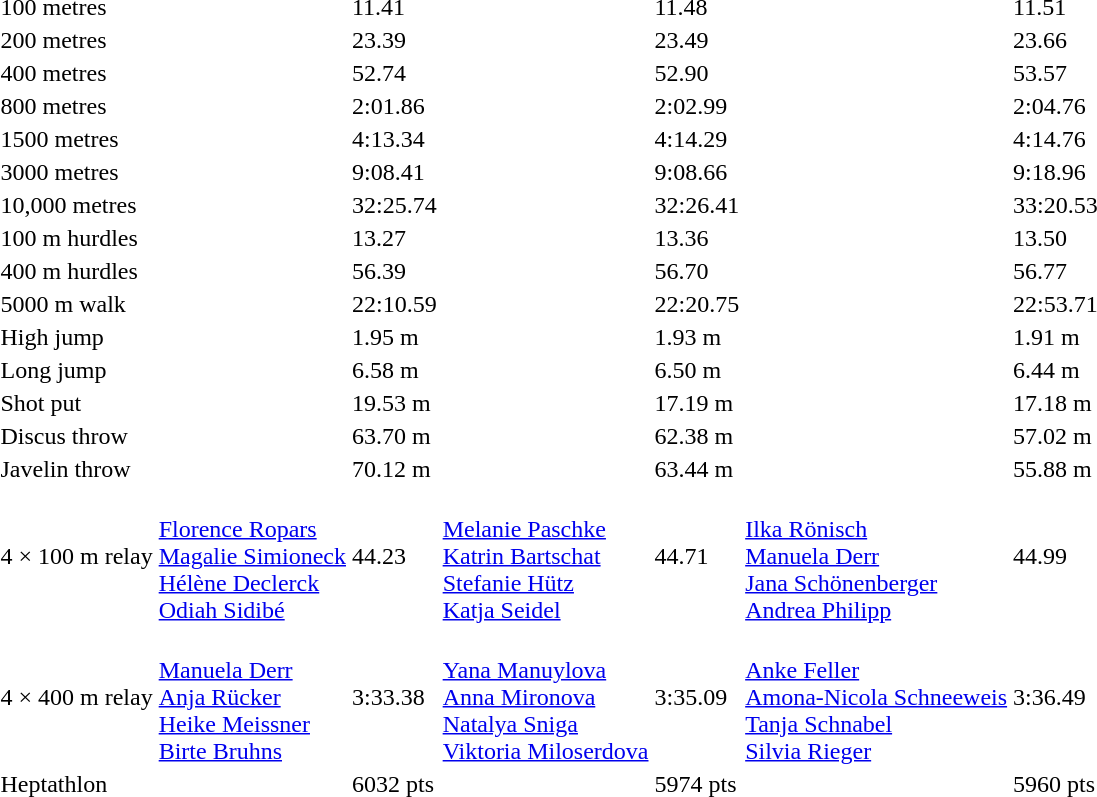<table>
<tr>
<td>100 metres</td>
<td></td>
<td>11.41</td>
<td></td>
<td>11.48</td>
<td></td>
<td>11.51</td>
</tr>
<tr>
<td>200 metres</td>
<td></td>
<td>23.39</td>
<td></td>
<td>23.49</td>
<td></td>
<td>23.66</td>
</tr>
<tr>
<td>400 metres</td>
<td></td>
<td>52.74</td>
<td></td>
<td>52.90</td>
<td></td>
<td>53.57</td>
</tr>
<tr>
<td>800 metres</td>
<td></td>
<td>2:01.86</td>
<td></td>
<td>2:02.99</td>
<td></td>
<td>2:04.76</td>
</tr>
<tr>
<td>1500 metres</td>
<td></td>
<td>4:13.34</td>
<td></td>
<td>4:14.29</td>
<td></td>
<td>4:14.76</td>
</tr>
<tr>
<td>3000 metres</td>
<td></td>
<td>9:08.41</td>
<td></td>
<td>9:08.66</td>
<td></td>
<td>9:18.96</td>
</tr>
<tr>
<td>10,000 metres</td>
<td></td>
<td>32:25.74</td>
<td></td>
<td>32:26.41</td>
<td></td>
<td>33:20.53</td>
</tr>
<tr>
<td>100 m hurdles</td>
<td></td>
<td>13.27</td>
<td></td>
<td>13.36</td>
<td></td>
<td>13.50</td>
</tr>
<tr>
<td>400 m hurdles</td>
<td></td>
<td>56.39</td>
<td></td>
<td>56.70</td>
<td></td>
<td>56.77</td>
</tr>
<tr>
<td>5000 m walk</td>
<td></td>
<td>22:10.59</td>
<td></td>
<td>22:20.75</td>
<td></td>
<td>22:53.71</td>
</tr>
<tr>
<td>High jump</td>
<td></td>
<td>1.95 m</td>
<td></td>
<td>1.93 m</td>
<td></td>
<td>1.91 m</td>
</tr>
<tr>
<td>Long jump</td>
<td></td>
<td>6.58 m</td>
<td></td>
<td>6.50 m</td>
<td></td>
<td>6.44 m</td>
</tr>
<tr>
<td>Shot put</td>
<td></td>
<td>19.53 m</td>
<td></td>
<td>17.19 m</td>
<td></td>
<td>17.18 m</td>
</tr>
<tr>
<td>Discus throw</td>
<td></td>
<td>63.70 m</td>
<td></td>
<td>62.38 m</td>
<td></td>
<td>57.02 m</td>
</tr>
<tr>
<td>Javelin throw</td>
<td></td>
<td>70.12 m</td>
<td></td>
<td>63.44 m</td>
<td></td>
<td>55.88 m</td>
</tr>
<tr>
<td>4 × 100 m relay</td>
<td><br><a href='#'>Florence Ropars</a><br><a href='#'>Magalie Simioneck</a><br><a href='#'>Hélène Declerck</a><br><a href='#'>Odiah Sidibé</a></td>
<td>44.23</td>
<td><br><a href='#'>Melanie Paschke</a><br><a href='#'>Katrin Bartschat</a><br><a href='#'>Stefanie Hütz</a><br><a href='#'>Katja Seidel</a></td>
<td>44.71</td>
<td><br><a href='#'>Ilka Rönisch</a><br><a href='#'>Manuela Derr</a><br><a href='#'>Jana Schönenberger</a><br><a href='#'>Andrea Philipp</a></td>
<td>44.99</td>
</tr>
<tr>
<td>4 × 400 m relay</td>
<td><br><a href='#'>Manuela Derr</a><br><a href='#'>Anja Rücker</a><br><a href='#'>Heike Meissner</a><br><a href='#'>Birte Bruhns</a></td>
<td>3:33.38</td>
<td><br><a href='#'>Yana Manuylova</a><br><a href='#'>Anna Mironova</a><br><a href='#'>Natalya Sniga</a><br><a href='#'>Viktoria Miloserdova</a></td>
<td>3:35.09</td>
<td><br><a href='#'>Anke Feller</a><br><a href='#'>Amona-Nicola Schneeweis</a><br><a href='#'>Tanja Schnabel</a><br><a href='#'>Silvia Rieger</a></td>
<td>3:36.49</td>
</tr>
<tr>
<td>Heptathlon</td>
<td></td>
<td>6032 pts</td>
<td></td>
<td>5974 pts</td>
<td></td>
<td>5960 pts</td>
</tr>
<tr>
</tr>
</table>
